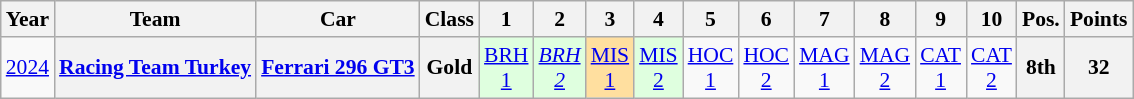<table class="wikitable" border="1" style="text-align:center; font-size:90%;">
<tr>
<th>Year</th>
<th>Team</th>
<th>Car</th>
<th>Class</th>
<th>1</th>
<th>2</th>
<th>3</th>
<th>4</th>
<th>5</th>
<th>6</th>
<th>7</th>
<th>8</th>
<th>9</th>
<th>10</th>
<th>Pos.</th>
<th>Points</th>
</tr>
<tr>
<td><a href='#'>2024</a></td>
<th><a href='#'>Racing Team Turkey</a></th>
<th><a href='#'>Ferrari 296 GT3</a></th>
<th>Gold</th>
<td style="background:#DFFFDF;"><a href='#'>BRH<br>1</a><br></td>
<td style="background:#DFFFDF;"><em><a href='#'>BRH<br>2</a></em><br></td>
<td style="background:#FFDF9F;"><a href='#'>MIS<br>1</a><br></td>
<td style="background:#DFFFDF;"><a href='#'>MIS<br>2</a><br></td>
<td><a href='#'>HOC<br>1</a></td>
<td><a href='#'>HOC<br>2</a></td>
<td><a href='#'>MAG<br>1</a></td>
<td><a href='#'>MAG<br>2</a></td>
<td><a href='#'>CAT<br>1</a></td>
<td><a href='#'>CAT<br>2</a></td>
<th>8th</th>
<th>32</th>
</tr>
</table>
